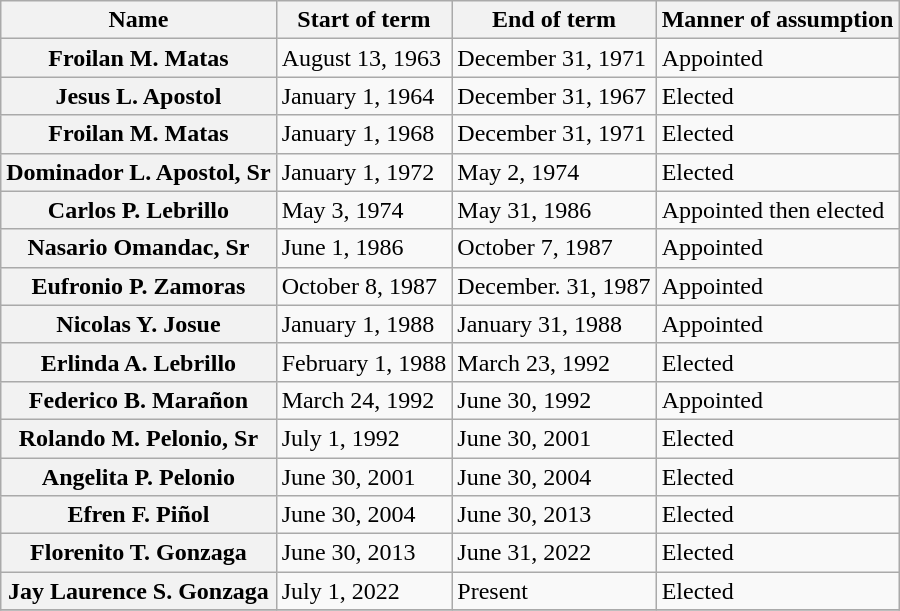<table class="wikitable sortable plainrowheaders">
<tr>
<th scope="col">Name</th>
<th scope="col">Start of term</th>
<th scope="col">End of term</th>
<th scope="col">Manner of assumption</th>
</tr>
<tr>
<th scope="row">Froilan M. Matas</th>
<td>August 13, 1963</td>
<td>December 31, 1971</td>
<td>Appointed</td>
</tr>
<tr>
<th scope="row">Jesus L. Apostol</th>
<td>January 1, 1964</td>
<td>December 31, 1967</td>
<td>Elected</td>
</tr>
<tr>
<th scope="row">Froilan M. Matas</th>
<td>January 1, 1968</td>
<td>December 31, 1971</td>
<td>Elected</td>
</tr>
<tr>
<th scope="row">Dominador L. Apostol, Sr</th>
<td>January 1, 1972</td>
<td>May 2, 1974</td>
<td>Elected</td>
</tr>
<tr>
<th scope="row">Carlos P. Lebrillo</th>
<td>May 3, 1974</td>
<td>May 31, 1986</td>
<td>Appointed then elected</td>
</tr>
<tr>
<th scope="row">Nasario Omandac, Sr</th>
<td>June 1, 1986</td>
<td>October 7, 1987</td>
<td>Appointed</td>
</tr>
<tr>
<th scope="row">Eufronio P. Zamoras</th>
<td>October 8, 1987</td>
<td>December. 31, 1987</td>
<td>Appointed</td>
</tr>
<tr>
<th scope="row">Nicolas Y. Josue</th>
<td>January 1, 1988</td>
<td>January 31, 1988</td>
<td>Appointed</td>
</tr>
<tr>
<th scope="row">Erlinda A. Lebrillo</th>
<td>February 1, 1988</td>
<td>March 23, 1992</td>
<td>Elected</td>
</tr>
<tr>
<th scope="row">Federico B. Marañon</th>
<td>March 24, 1992</td>
<td>June 30, 1992</td>
<td>Appointed</td>
</tr>
<tr>
<th scope="row">Rolando M. Pelonio, Sr</th>
<td>July 1, 1992</td>
<td>June 30, 2001</td>
<td>Elected</td>
</tr>
<tr>
<th scope="row">Angelita P. Pelonio</th>
<td>June 30, 2001</td>
<td>June 30, 2004</td>
<td>Elected</td>
</tr>
<tr>
<th scope="row">Efren F. Piñol</th>
<td>June 30, 2004</td>
<td>June 30, 2013</td>
<td>Elected</td>
</tr>
<tr>
<th scope="row">Florenito T. Gonzaga</th>
<td>June 30, 2013</td>
<td>June 31, 2022</td>
<td>Elected</td>
</tr>
<tr>
<th scope="row">Jay Laurence S. Gonzaga</th>
<td>July 1, 2022</td>
<td>Present</td>
<td>Elected</td>
</tr>
<tr>
</tr>
</table>
